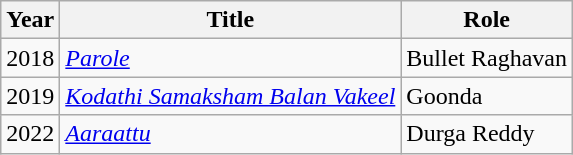<table class= "wikitable" sortable>
<tr>
<th>Year</th>
<th>Title</th>
<th>Role</th>
</tr>
<tr>
<td>2018</td>
<td><em><a href='#'>Parole</a></em></td>
<td>Bullet Raghavan</td>
</tr>
<tr>
<td>2019</td>
<td><em><a href='#'>Kodathi Samaksham Balan Vakeel</a></em></td>
<td>Goonda</td>
</tr>
<tr>
<td>2022</td>
<td><a href='#'><em>Aaraattu</em></a></td>
<td>Durga Reddy</td>
</tr>
</table>
